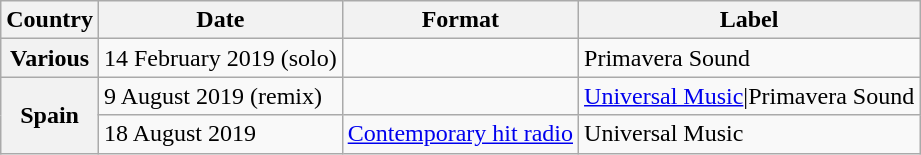<table class="wikitable plainrowheaders">
<tr>
<th>Country</th>
<th>Date</th>
<th>Format</th>
<th>Label</th>
</tr>
<tr>
<th scope="row">Various</th>
<td>14 February 2019 (solo)</td>
<td></td>
<td>Primavera Sound</td>
</tr>
<tr>
<th scope="row" rowspan="2">Spain</th>
<td>9 August 2019 (remix)</td>
<td></td>
<td {{hlist><a href='#'>Universal Music</a>|Primavera Sound</td>
</tr>
<tr>
<td>18 August 2019</td>
<td><a href='#'>Contemporary hit radio</a></td>
<td>Universal Music</td>
</tr>
</table>
